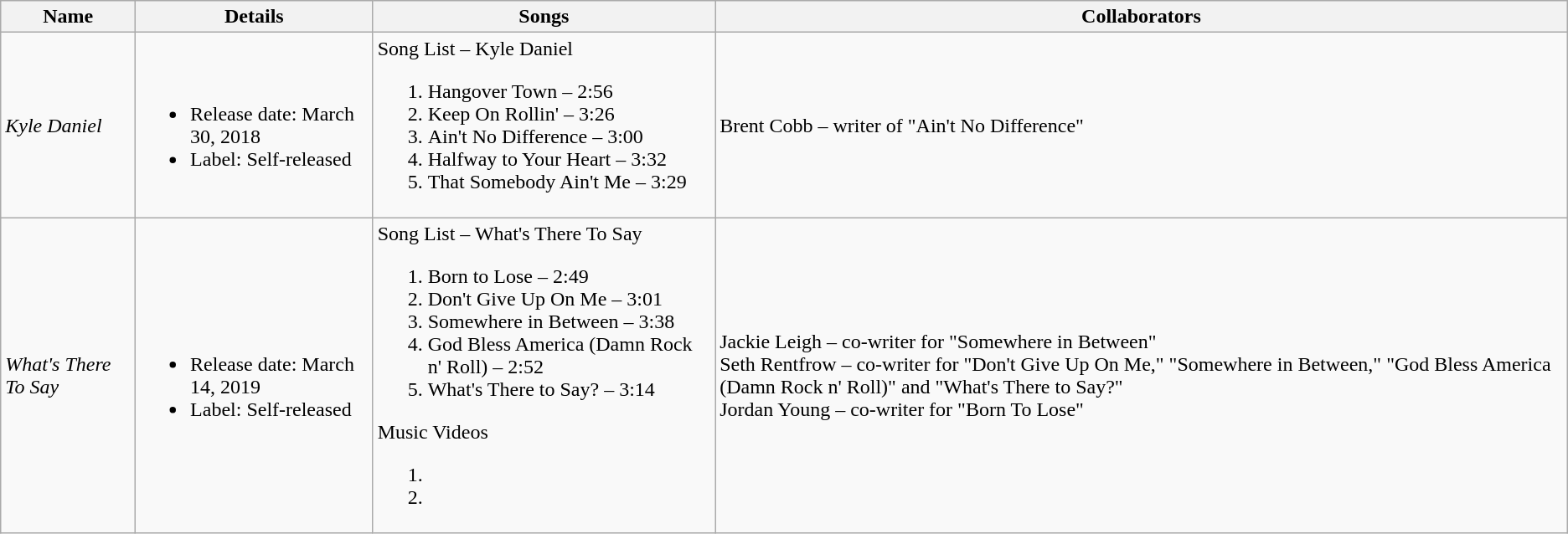<table class="wikitable">
<tr>
<th>Name</th>
<th>Details</th>
<th>Songs</th>
<th>Collaborators</th>
</tr>
<tr>
<td><em>Kyle Daniel</em></td>
<td><br><ul><li>Release date: March 30, 2018</li><li>Label: Self-released</li></ul></td>
<td>Song List – Kyle Daniel<br><ol><li>Hangover Town – 2:56</li><li>Keep On Rollin' – 3:26</li><li>Ain't No Difference – 3:00</li><li>Halfway to Your Heart – 3:32</li><li>That Somebody Ain't Me – 3:29</li></ol></td>
<td>Brent Cobb – writer of "Ain't No Difference"</td>
</tr>
<tr>
<td><em>What's There To Say</em></td>
<td><br><ul><li>Release date: March 14, 2019</li><li>Label: Self-released</li></ul></td>
<td>Song List – What's There To Say<br><ol><li><bdi>Born to Lose –</bdi> 2:49</li><li><bdi>Don't Give Up On Me –</bdi> 3:01</li><li><bdi>Somewhere in Between –</bdi> 3:38</li><li><bdi>God Bless America (Damn Rock n' Roll) –</bdi> 2:52</li><li><bdi>What's There to Say? –</bdi> 3:14</li></ol>Music Videos<ol><li></li><li></li></ol></td>
<td>Jackie Leigh – co-writer for "Somewhere in Between"<br>Seth Rentfrow – co-writer for "Don't Give Up On Me," "Somewhere in Between," "God Bless America (Damn Rock n' Roll)" and "What's There to Say?"<br>Jordan Young – co-writer for "Born To Lose"</td>
</tr>
</table>
